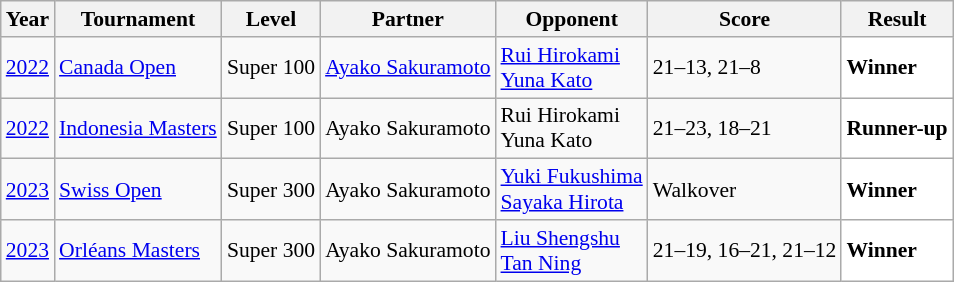<table class="sortable wikitable" style="font-size: 90%;">
<tr>
<th>Year</th>
<th>Tournament</th>
<th>Level</th>
<th>Partner</th>
<th>Opponent</th>
<th>Score</th>
<th>Result</th>
</tr>
<tr>
<td align="center"><a href='#'>2022</a></td>
<td align="left"><a href='#'>Canada Open</a></td>
<td align="left">Super 100</td>
<td align="left"> <a href='#'>Ayako Sakuramoto</a></td>
<td align="left"> <a href='#'>Rui Hirokami</a><br> <a href='#'>Yuna Kato</a></td>
<td align="left">21–13, 21–8</td>
<td style="text-align:left; background:white "> <strong>Winner</strong></td>
</tr>
<tr>
<td align="center"><a href='#'>2022</a></td>
<td align="left"><a href='#'>Indonesia Masters</a></td>
<td align="left">Super 100</td>
<td align="left"> Ayako Sakuramoto</td>
<td align="left"> Rui Hirokami<br> Yuna Kato</td>
<td align="left">21–23, 18–21</td>
<td style="text-align:left; background:white"> <strong>Runner-up</strong></td>
</tr>
<tr>
<td align="center"><a href='#'>2023</a></td>
<td align="left"><a href='#'>Swiss Open</a></td>
<td align="left">Super 300</td>
<td align="left"> Ayako Sakuramoto</td>
<td align="left"> <a href='#'>Yuki Fukushima</a><br> <a href='#'>Sayaka Hirota</a></td>
<td align="left">Walkover</td>
<td style="text-align:left; background:white"> <strong>Winner</strong></td>
</tr>
<tr>
<td align="center"><a href='#'>2023</a></td>
<td align="left"><a href='#'>Orléans Masters</a></td>
<td align="left">Super 300</td>
<td align="left"> Ayako Sakuramoto</td>
<td align="left"> <a href='#'>Liu Shengshu</a><br> <a href='#'>Tan Ning</a></td>
<td align="left">21–19, 16–21, 21–12</td>
<td style="text-align:left; background:white"> <strong>Winner</strong></td>
</tr>
</table>
